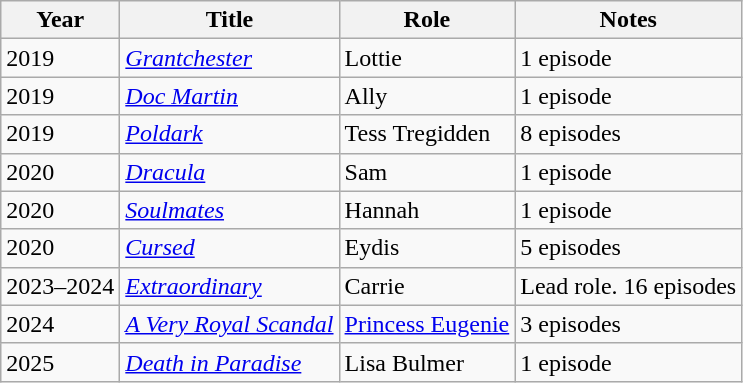<table class="wikitable sortable">
<tr>
<th>Year</th>
<th>Title</th>
<th>Role</th>
<th class="unsortable">Notes</th>
</tr>
<tr>
<td>2019</td>
<td><em><a href='#'>Grantchester</a></em></td>
<td>Lottie</td>
<td>1 episode</td>
</tr>
<tr>
<td>2019</td>
<td><em><a href='#'>Doc Martin</a></em></td>
<td>Ally</td>
<td>1 episode</td>
</tr>
<tr>
<td>2019</td>
<td><em><a href='#'>Poldark</a></em></td>
<td>Tess Tregidden</td>
<td>8 episodes</td>
</tr>
<tr>
<td>2020</td>
<td><em><a href='#'>Dracula</a></em></td>
<td>Sam</td>
<td>1 episode</td>
</tr>
<tr>
<td>2020</td>
<td><em><a href='#'>Soulmates</a></em></td>
<td>Hannah</td>
<td>1 episode</td>
</tr>
<tr>
<td>2020</td>
<td><em><a href='#'>Cursed</a></em></td>
<td>Eydis</td>
<td>5 episodes</td>
</tr>
<tr>
<td>2023–2024</td>
<td><em><a href='#'>Extraordinary</a></em></td>
<td>Carrie</td>
<td>Lead role. 16 episodes</td>
</tr>
<tr>
<td>2024</td>
<td><em><a href='#'>A Very Royal Scandal</a></em></td>
<td><a href='#'>Princess Eugenie</a></td>
<td>3 episodes</td>
</tr>
<tr>
<td>2025</td>
<td><em><a href='#'>Death in Paradise</a></em></td>
<td>Lisa Bulmer</td>
<td>1 episode</td>
</tr>
</table>
